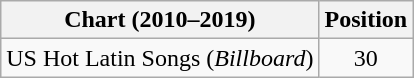<table class="wikitable">
<tr>
<th>Chart (2010–2019)</th>
<th>Position</th>
</tr>
<tr>
<td>US Hot Latin Songs (<em>Billboard</em>)</td>
<td style="text-align:center;">30</td>
</tr>
</table>
